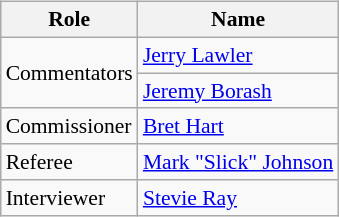<table class=wikitable style="font-size:90%; margin: 0.5em 0 0.5em 1em; float: right; clear: right;">
<tr>
<th>Role</th>
<th>Name</th>
</tr>
<tr>
<td rowspan=2>Commentators</td>
<td><a href='#'>Jerry Lawler</a></td>
</tr>
<tr>
<td><a href='#'>Jeremy Borash</a></td>
</tr>
<tr>
<td>Commissioner</td>
<td><a href='#'>Bret Hart</a></td>
</tr>
<tr>
<td>Referee</td>
<td><a href='#'>Mark "Slick" Johnson</a></td>
</tr>
<tr>
<td>Interviewer</td>
<td><a href='#'>Stevie Ray</a></td>
</tr>
</table>
